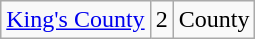<table class="wikitable sortable">
<tr>
<td><a href='#'>King's County</a></td>
<td align="center">2</td>
<td>County</td>
</tr>
</table>
